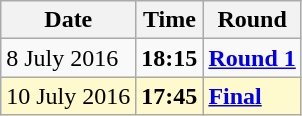<table class="wikitable">
<tr>
<th>Date</th>
<th>Time</th>
<th>Round</th>
</tr>
<tr>
<td>8 July 2016</td>
<td><strong>18:15</strong></td>
<td><strong><a href='#'>Round 1</a></strong></td>
</tr>
<tr style=background:lemonchiffon>
<td>10 July 2016</td>
<td><strong>17:45</strong></td>
<td><strong><a href='#'>Final</a></strong></td>
</tr>
</table>
